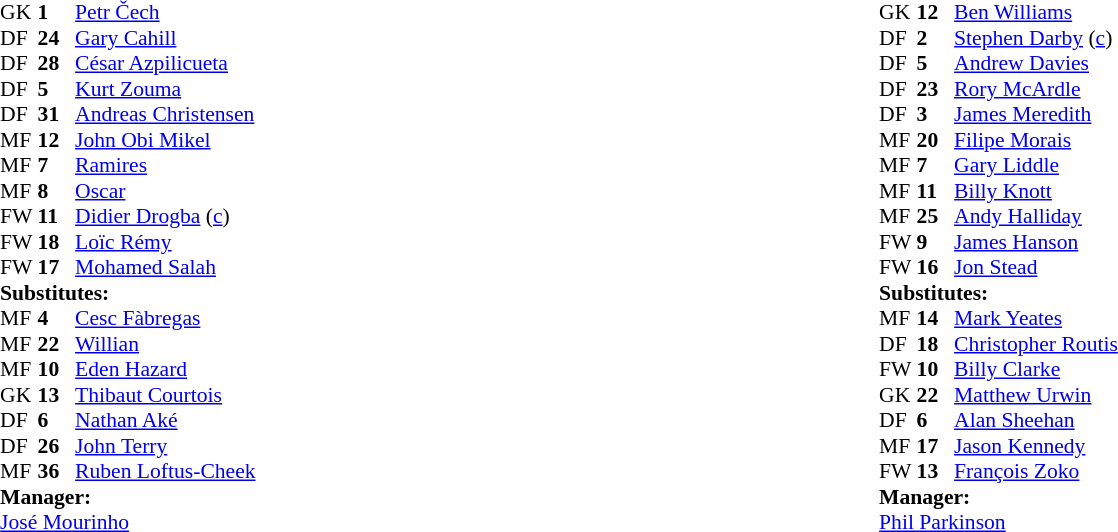<table width="92%">
<tr>
<td valign="top" width="50%"><br><table style="font-size: 90%" cellspacing="0" cellpadding="0" align="center">
<tr>
<th width="25"></th>
<th width="25"></th>
</tr>
<tr>
<td>GK</td>
<td><strong>1</strong></td>
<td> <a href='#'>Petr Čech</a></td>
</tr>
<tr>
<td>DF</td>
<td><strong>24</strong></td>
<td> <a href='#'>Gary Cahill</a></td>
</tr>
<tr>
<td>DF</td>
<td><strong>28</strong></td>
<td> <a href='#'>César Azpilicueta</a></td>
</tr>
<tr>
<td>DF</td>
<td><strong>5</strong></td>
<td> <a href='#'>Kurt Zouma</a></td>
</tr>
<tr>
<td>DF</td>
<td><strong>31</strong></td>
<td> <a href='#'>Andreas Christensen</a></td>
</tr>
<tr>
<td>MF</td>
<td><strong>12</strong></td>
<td> <a href='#'>John Obi Mikel</a></td>
<td></td>
</tr>
<tr>
<td>MF</td>
<td><strong>7</strong></td>
<td> <a href='#'>Ramires</a></td>
</tr>
<tr>
<td>MF</td>
<td><strong>8</strong></td>
<td> <a href='#'>Oscar</a></td>
</tr>
<tr>
<td>FW</td>
<td><strong>11</strong></td>
<td> <a href='#'>Didier Drogba</a> (<a href='#'>c</a>)</td>
</tr>
<tr>
<td>FW</td>
<td><strong>18</strong></td>
<td> <a href='#'>Loïc Rémy</a></td>
<td></td>
</tr>
<tr>
<td>FW</td>
<td><strong>17</strong></td>
<td> <a href='#'>Mohamed Salah</a></td>
<td></td>
</tr>
<tr>
<td colspan="4"><strong>Substitutes:</strong></td>
</tr>
<tr>
<td>MF</td>
<td><strong>4</strong></td>
<td> <a href='#'>Cesc Fàbregas</a></td>
<td></td>
</tr>
<tr>
<td>MF</td>
<td><strong>22</strong></td>
<td> <a href='#'>Willian</a></td>
<td></td>
</tr>
<tr>
<td>MF</td>
<td><strong>10</strong></td>
<td> <a href='#'>Eden Hazard</a></td>
<td></td>
</tr>
<tr>
<td>GK</td>
<td><strong>13</strong></td>
<td> <a href='#'>Thibaut Courtois</a></td>
</tr>
<tr>
<td>DF</td>
<td><strong>6</strong></td>
<td> <a href='#'>Nathan Aké</a></td>
</tr>
<tr>
<td>DF</td>
<td><strong>26</strong></td>
<td> <a href='#'>John Terry</a></td>
</tr>
<tr>
<td>MF</td>
<td><strong>36</strong></td>
<td> <a href='#'>Ruben Loftus-Cheek</a></td>
</tr>
<tr>
<td colspan="4"><strong>Manager:</strong></td>
</tr>
<tr>
<td colspan="4"> <a href='#'>José Mourinho</a></td>
</tr>
</table>
</td>
<td valign="top" width="50%"><br><table style="font-size:90%; margin:auto" cellspacing="0" cellpadding="0" align="center">
<tr>
<th width="25"></th>
<th width="25"></th>
</tr>
<tr>
<td>GK</td>
<td><strong>12</strong></td>
<td> <a href='#'>Ben Williams</a></td>
</tr>
<tr>
<td>DF</td>
<td><strong>2</strong></td>
<td> <a href='#'>Stephen Darby</a> (<a href='#'>c</a>)</td>
<td></td>
</tr>
<tr>
<td>DF</td>
<td><strong>5</strong></td>
<td> <a href='#'>Andrew Davies</a></td>
</tr>
<tr>
<td>DF</td>
<td><strong>23</strong></td>
<td> <a href='#'>Rory McArdle</a></td>
<td></td>
</tr>
<tr>
<td>DF</td>
<td><strong>3</strong></td>
<td> <a href='#'>James Meredith</a></td>
</tr>
<tr>
<td>MF</td>
<td><strong>20</strong></td>
<td> <a href='#'>Filipe Morais</a></td>
<td></td>
<td></td>
</tr>
<tr>
<td>MF</td>
<td><strong>7</strong></td>
<td> <a href='#'>Gary Liddle</a></td>
<td></td>
</tr>
<tr>
<td>MF</td>
<td><strong>11</strong></td>
<td> <a href='#'>Billy Knott</a></td>
<td></td>
<td></td>
</tr>
<tr>
<td>MF</td>
<td><strong>25</strong></td>
<td> <a href='#'>Andy Halliday</a></td>
<td></td>
<td></td>
</tr>
<tr>
<td>FW</td>
<td><strong>9</strong></td>
<td> <a href='#'>James Hanson</a></td>
</tr>
<tr>
<td>FW</td>
<td><strong>16</strong></td>
<td> <a href='#'>Jon Stead</a></td>
</tr>
<tr>
<td colspan="4"><strong>Substitutes:</strong></td>
</tr>
<tr>
<td>MF</td>
<td><strong>14</strong></td>
<td> <a href='#'>Mark Yeates</a></td>
<td></td>
</tr>
<tr>
<td>DF</td>
<td><strong>18</strong></td>
<td> <a href='#'>Christopher Routis</a></td>
<td></td>
</tr>
<tr>
<td>FW</td>
<td><strong>10</strong></td>
<td> <a href='#'>Billy Clarke</a></td>
<td></td>
<td></td>
</tr>
<tr>
<td>GK</td>
<td><strong>22</strong></td>
<td> <a href='#'>Matthew Urwin</a></td>
</tr>
<tr>
<td>DF</td>
<td><strong>6</strong></td>
<td> <a href='#'>Alan Sheehan</a></td>
</tr>
<tr>
<td>MF</td>
<td><strong>17</strong></td>
<td> <a href='#'>Jason Kennedy</a></td>
</tr>
<tr>
<td>FW</td>
<td><strong>13</strong></td>
<td> <a href='#'>François Zoko</a></td>
</tr>
<tr>
<td colspan="4"><strong>Manager:</strong></td>
</tr>
<tr>
<td colspan="4"> <a href='#'>Phil Parkinson</a></td>
</tr>
</table>
</td>
</tr>
</table>
